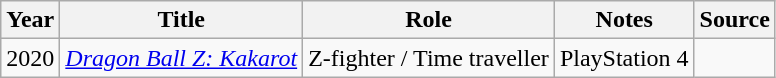<table class="wikitable sortable plainrowheaders">
<tr>
<th>Year</th>
<th>Title</th>
<th>Role</th>
<th class="unsortable">Notes</th>
<th class="unsortable">Source</th>
</tr>
<tr>
<td>2020</td>
<td><em><a href='#'>Dragon Ball Z: Kakarot</a></em></td>
<td>Z-fighter / Time traveller</td>
<td>PlayStation 4</td>
<td></td>
</tr>
</table>
